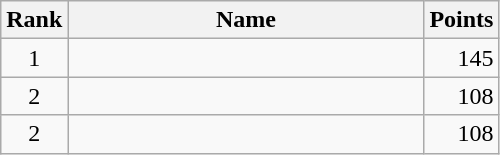<table class="wikitable" border="1">
<tr>
<th width=30>Rank</th>
<th width=230>Name</th>
<th width=25>Points</th>
</tr>
<tr>
<td align=center>1</td>
<td><strong></strong></td>
<td align=right>145</td>
</tr>
<tr>
<td align=center>2</td>
<td></td>
<td align=right>108</td>
</tr>
<tr>
<td align=center>2</td>
<td></td>
<td align=right>108</td>
</tr>
</table>
